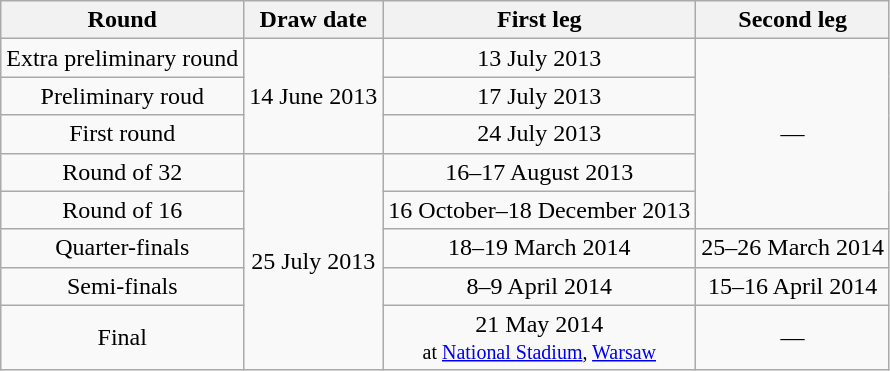<table class="wikitable" style="text-align:center">
<tr>
<th>Round</th>
<th>Draw date</th>
<th>First leg</th>
<th>Second leg</th>
</tr>
<tr>
<td>Extra preliminary round</td>
<td rowspan=3>14 June 2013</td>
<td>13 July 2013</td>
<td rowspan=5>—</td>
</tr>
<tr>
<td>Preliminary roud</td>
<td>17 July 2013</td>
</tr>
<tr>
<td>First round</td>
<td>24 July 2013</td>
</tr>
<tr>
<td>Round of 32</td>
<td rowspan=5>25 July 2013</td>
<td>16–17 August 2013</td>
</tr>
<tr>
<td>Round of 16</td>
<td>16 October–18 December 2013</td>
</tr>
<tr>
<td>Quarter-finals</td>
<td>18–19 March 2014</td>
<td>25–26 March 2014</td>
</tr>
<tr>
<td>Semi-finals</td>
<td>8–9 April 2014</td>
<td>15–16 April 2014</td>
</tr>
<tr>
<td>Final</td>
<td>21 May 2014<br><small>at <a href='#'>National Stadium</a>, <a href='#'>Warsaw</a></small></td>
<td>—</td>
</tr>
</table>
